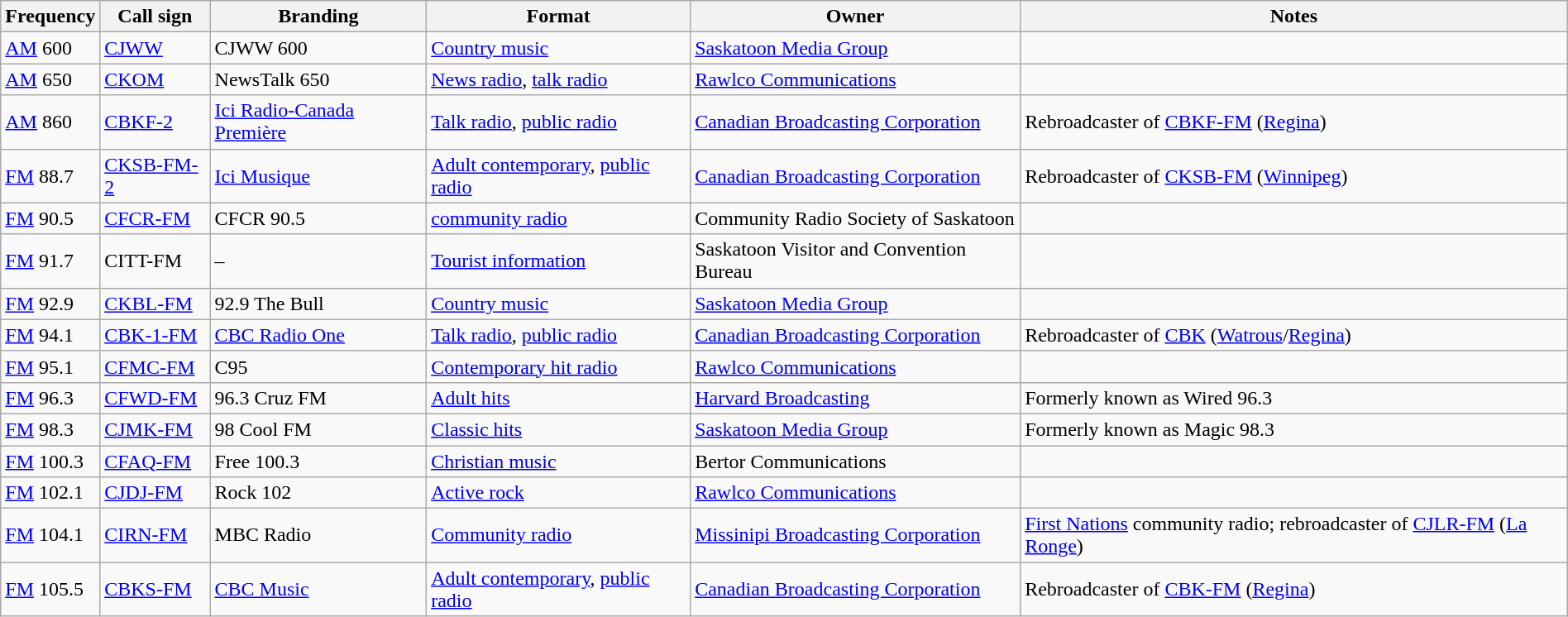<table class="wikitable sortable"  width="100%">
<tr>
<th>Frequency</th>
<th>Call sign</th>
<th>Branding</th>
<th>Format</th>
<th>Owner</th>
<th>Notes</th>
</tr>
<tr>
<td><a href='#'>AM</a> 600</td>
<td><a href='#'>CJWW</a></td>
<td>CJWW 600</td>
<td><a href='#'>Country music</a></td>
<td><a href='#'>Saskatoon Media Group</a></td>
<td></td>
</tr>
<tr>
<td><a href='#'>AM</a> 650</td>
<td><a href='#'>CKOM</a></td>
<td>NewsTalk 650</td>
<td><a href='#'>News radio</a>, <a href='#'>talk radio</a></td>
<td><a href='#'>Rawlco Communications</a></td>
<td></td>
</tr>
<tr>
<td><a href='#'>AM</a> 860</td>
<td><a href='#'>CBKF-2</a></td>
<td><a href='#'>Ici Radio-Canada Première</a></td>
<td><a href='#'>Talk radio</a>, <a href='#'>public radio</a></td>
<td><a href='#'>Canadian Broadcasting Corporation</a></td>
<td>Rebroadcaster of <a href='#'>CBKF-FM</a> (<a href='#'>Regina</a>)</td>
</tr>
<tr>
<td><a href='#'>FM</a> 88.7</td>
<td><a href='#'>CKSB-FM-2</a></td>
<td><a href='#'>Ici Musique</a></td>
<td><a href='#'>Adult contemporary</a>, <a href='#'>public radio</a></td>
<td><a href='#'>Canadian Broadcasting Corporation</a></td>
<td>Rebroadcaster of <a href='#'>CKSB-FM</a> (<a href='#'>Winnipeg</a>)</td>
</tr>
<tr>
<td><a href='#'>FM</a> 90.5</td>
<td><a href='#'>CFCR-FM</a></td>
<td>CFCR 90.5</td>
<td><a href='#'>community radio</a></td>
<td>Community Radio Society of Saskatoon</td>
<td></td>
</tr>
<tr>
<td><a href='#'>FM</a> 91.7</td>
<td>CITT-FM</td>
<td>–</td>
<td><a href='#'>Tourist information</a></td>
<td>Saskatoon Visitor and Convention Bureau</td>
<td></td>
</tr>
<tr>
<td><a href='#'>FM</a> 92.9</td>
<td><a href='#'>CKBL-FM</a></td>
<td>92.9 The Bull</td>
<td><a href='#'>Country music</a></td>
<td><a href='#'>Saskatoon Media Group</a></td>
<td></td>
</tr>
<tr>
<td><a href='#'>FM</a> 94.1</td>
<td><a href='#'>CBK-1-FM</a></td>
<td><a href='#'>CBC Radio One</a></td>
<td><a href='#'>Talk radio</a>, <a href='#'>public radio</a></td>
<td><a href='#'>Canadian Broadcasting Corporation</a></td>
<td>Rebroadcaster of <a href='#'>CBK</a> (<a href='#'>Watrous</a>/<a href='#'>Regina</a>)</td>
</tr>
<tr>
<td><a href='#'>FM</a> 95.1</td>
<td><a href='#'>CFMC-FM</a></td>
<td>C95</td>
<td><a href='#'>Contemporary hit radio</a></td>
<td><a href='#'>Rawlco Communications</a></td>
<td></td>
</tr>
<tr>
<td><a href='#'>FM</a> 96.3</td>
<td><a href='#'>CFWD-FM</a></td>
<td>96.3 Cruz FM</td>
<td><a href='#'>Adult hits</a></td>
<td><a href='#'>Harvard Broadcasting</a></td>
<td>Formerly known as Wired 96.3</td>
</tr>
<tr>
<td><a href='#'>FM</a> 98.3</td>
<td><a href='#'>CJMK-FM</a></td>
<td>98 Cool FM</td>
<td><a href='#'>Classic hits</a></td>
<td><a href='#'>Saskatoon Media Group</a></td>
<td>Formerly known as Magic 98.3</td>
</tr>
<tr>
<td><a href='#'>FM</a> 100.3</td>
<td><a href='#'>CFAQ-FM</a></td>
<td>Free 100.3</td>
<td><a href='#'>Christian music</a></td>
<td>Bertor Communications</td>
<td></td>
</tr>
<tr>
<td><a href='#'>FM</a> 102.1</td>
<td><a href='#'>CJDJ-FM</a></td>
<td>Rock 102</td>
<td><a href='#'>Active rock</a></td>
<td><a href='#'>Rawlco Communications</a></td>
<td></td>
</tr>
<tr>
<td><a href='#'>FM</a> 104.1</td>
<td><a href='#'>CIRN-FM</a></td>
<td>MBC Radio</td>
<td><a href='#'>Community radio</a></td>
<td><a href='#'>Missinipi Broadcasting Corporation</a></td>
<td><a href='#'>First Nations</a> community radio; rebroadcaster of <a href='#'>CJLR-FM</a> (<a href='#'>La Ronge</a>)</td>
</tr>
<tr>
<td><a href='#'>FM</a> 105.5</td>
<td><a href='#'>CBKS-FM</a></td>
<td><a href='#'>CBC Music</a></td>
<td><a href='#'>Adult contemporary</a>, <a href='#'>public radio</a></td>
<td><a href='#'>Canadian Broadcasting Corporation</a></td>
<td>Rebroadcaster of <a href='#'>CBK-FM</a> (<a href='#'>Regina</a>)</td>
</tr>
</table>
